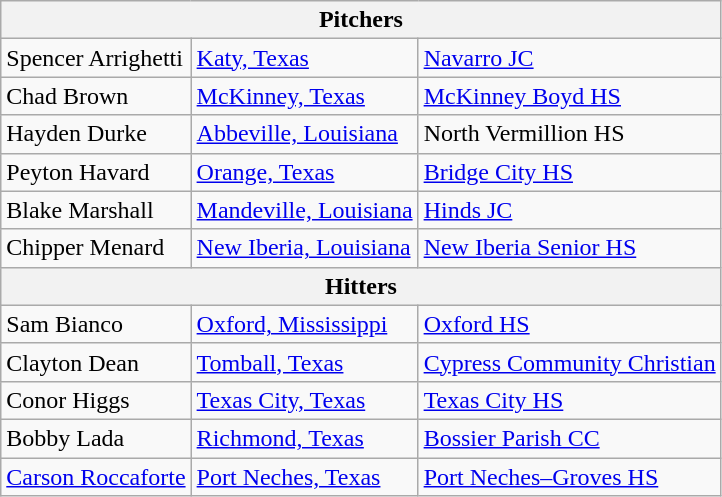<table class="wikitable">
<tr>
<th colspan=3>Pitchers</th>
</tr>
<tr>
<td>Spencer Arrighetti</td>
<td><a href='#'>Katy, Texas</a></td>
<td><a href='#'>Navarro JC</a></td>
</tr>
<tr>
<td>Chad Brown</td>
<td><a href='#'>McKinney, Texas</a></td>
<td><a href='#'>McKinney Boyd HS</a></td>
</tr>
<tr>
<td>Hayden Durke</td>
<td><a href='#'>Abbeville, Louisiana</a></td>
<td>North Vermillion HS</td>
</tr>
<tr>
<td>Peyton Havard</td>
<td><a href='#'>Orange, Texas</a></td>
<td><a href='#'>Bridge City HS</a></td>
</tr>
<tr>
<td>Blake Marshall</td>
<td><a href='#'>Mandeville, Louisiana</a></td>
<td><a href='#'>Hinds JC</a></td>
</tr>
<tr>
<td>Chipper Menard</td>
<td><a href='#'>New Iberia, Louisiana</a></td>
<td><a href='#'>New Iberia Senior HS</a></td>
</tr>
<tr>
<th colspan=3>Hitters</th>
</tr>
<tr>
<td>Sam Bianco</td>
<td><a href='#'>Oxford, Mississippi</a></td>
<td><a href='#'>Oxford HS</a></td>
</tr>
<tr>
<td>Clayton Dean</td>
<td><a href='#'>Tomball, Texas</a></td>
<td><a href='#'>Cypress Community Christian</a></td>
</tr>
<tr>
<td>Conor Higgs</td>
<td><a href='#'>Texas City, Texas</a></td>
<td><a href='#'>Texas City HS</a></td>
</tr>
<tr>
<td>Bobby Lada</td>
<td><a href='#'>Richmond, Texas</a></td>
<td><a href='#'>Bossier Parish CC</a></td>
</tr>
<tr>
<td><a href='#'>Carson Roccaforte</a></td>
<td><a href='#'>Port Neches, Texas</a></td>
<td><a href='#'>Port Neches–Groves HS</a></td>
</tr>
</table>
